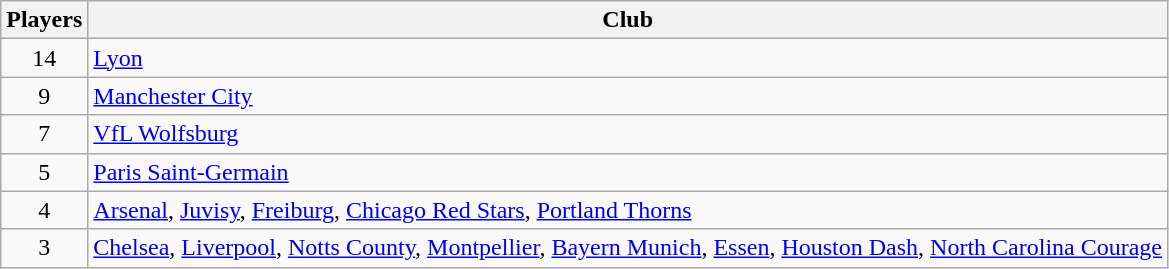<table class="wikitable">
<tr>
<th>Players</th>
<th>Club</th>
</tr>
<tr>
<td align="center">14</td>
<td> <a href='#'>Lyon</a></td>
</tr>
<tr>
<td align="center">9</td>
<td> <a href='#'>Manchester City</a></td>
</tr>
<tr>
<td align="center">7</td>
<td> <a href='#'>VfL Wolfsburg</a></td>
</tr>
<tr>
<td align="center">5</td>
<td> <a href='#'>Paris Saint-Germain</a></td>
</tr>
<tr>
<td align="center">4</td>
<td> <a href='#'>Arsenal</a>,  <a href='#'>Juvisy</a>,  <a href='#'>Freiburg</a>,  <a href='#'>Chicago Red Stars</a>,  <a href='#'>Portland Thorns</a></td>
</tr>
<tr>
<td align="center">3</td>
<td> <a href='#'>Chelsea</a>,  <a href='#'>Liverpool</a>,  <a href='#'>Notts County</a>,  <a href='#'>Montpellier</a>,  <a href='#'>Bayern Munich</a>,  <a href='#'>Essen</a>,  <a href='#'>Houston Dash</a>,  <a href='#'>North Carolina Courage</a></td>
</tr>
</table>
